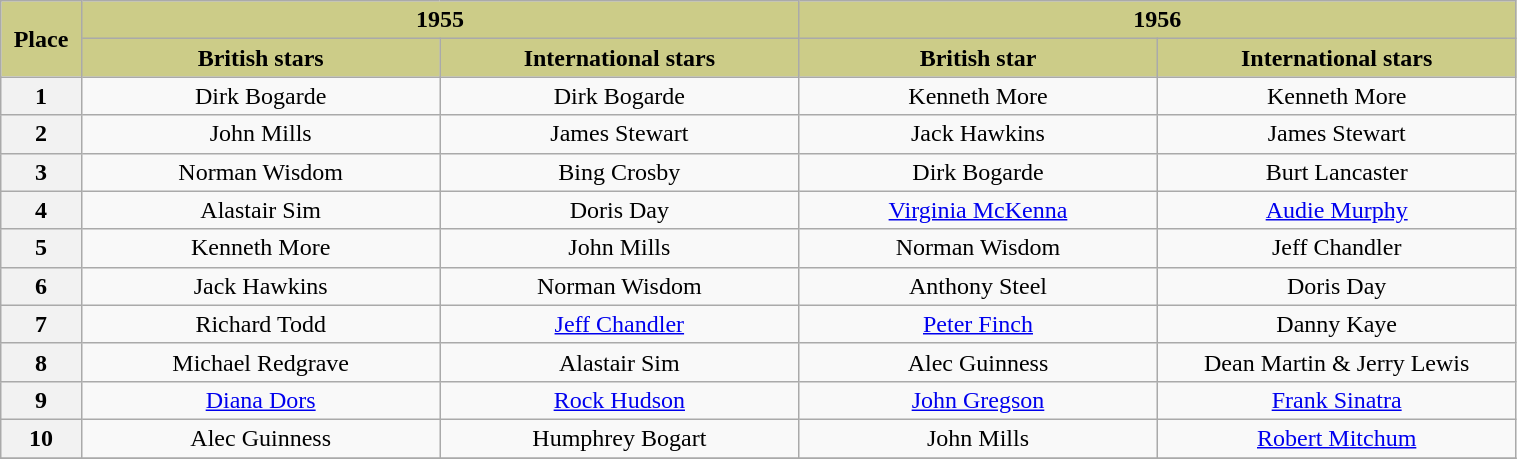<table class="wikitable" width="80%">
<tr>
<th scope="col" style="background:#CC8" width="4%" rowspan="2">Place</th>
<th style="background:#CC8" colspan="2">1955</th>
<th style="background:#CC8" colspan="2">1956</th>
</tr>
<tr>
<th style="background:#CC8" width="19%">British stars</th>
<th style="background:#CC8" width="19%">International stars</th>
<th style="background:#CC8" width="19%">British star</th>
<th style="background:#CC8" width="19%">International stars</th>
</tr>
<tr align="center">
<th scope="row">1</th>
<td>Dirk Bogarde</td>
<td>Dirk Bogarde</td>
<td>Kenneth More</td>
<td>Kenneth More</td>
</tr>
<tr align="center">
<th scope="row">2</th>
<td>John Mills</td>
<td>James Stewart</td>
<td>Jack Hawkins</td>
<td>James Stewart</td>
</tr>
<tr align="center">
<th scope="row">3</th>
<td>Norman Wisdom</td>
<td>Bing Crosby</td>
<td>Dirk Bogarde</td>
<td>Burt Lancaster</td>
</tr>
<tr align="center">
<th scope="row">4</th>
<td>Alastair Sim</td>
<td>Doris Day</td>
<td><a href='#'>Virginia McKenna</a></td>
<td><a href='#'>Audie Murphy</a></td>
</tr>
<tr align="center">
<th scope="row">5</th>
<td>Kenneth More</td>
<td>John Mills</td>
<td>Norman Wisdom</td>
<td>Jeff Chandler</td>
</tr>
<tr align="center">
<th scope="row">6</th>
<td>Jack Hawkins</td>
<td>Norman Wisdom</td>
<td>Anthony Steel</td>
<td>Doris Day</td>
</tr>
<tr align="center">
<th scope="row">7</th>
<td>Richard Todd</td>
<td><a href='#'>Jeff Chandler</a></td>
<td><a href='#'>Peter Finch</a></td>
<td>Danny Kaye</td>
</tr>
<tr align="center">
<th scope="row">8</th>
<td>Michael Redgrave</td>
<td>Alastair Sim</td>
<td>Alec Guinness</td>
<td>Dean Martin & Jerry Lewis</td>
</tr>
<tr align="center">
<th scope="row">9</th>
<td><a href='#'>Diana Dors</a></td>
<td><a href='#'>Rock Hudson</a></td>
<td><a href='#'>John Gregson</a></td>
<td><a href='#'>Frank Sinatra</a></td>
</tr>
<tr align="center">
<th scope="row">10</th>
<td>Alec Guinness</td>
<td>Humphrey Bogart</td>
<td>John Mills</td>
<td><a href='#'>Robert Mitchum</a></td>
</tr>
<tr align="center">
</tr>
</table>
